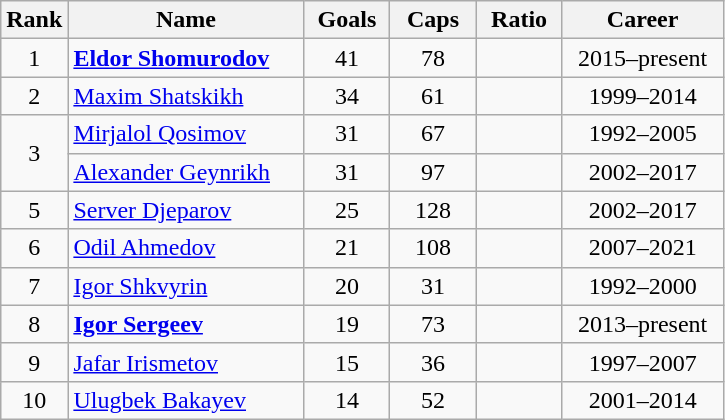<table class="wikitable sortable" style="text-align: center">
<tr>
<th width=30>Rank</th>
<th width=150>Name</th>
<th width=50>Goals</th>
<th width=50>Caps</th>
<th width=50>Ratio</th>
<th width=100>Career</th>
</tr>
<tr>
<td>1</td>
<td align=left><strong><a href='#'>Eldor Shomurodov</a></strong></td>
<td>41</td>
<td>78</td>
<td></td>
<td>2015–present</td>
</tr>
<tr>
<td>2</td>
<td align=left><a href='#'>Maxim Shatskikh</a></td>
<td>34</td>
<td>61</td>
<td></td>
<td>1999–2014</td>
</tr>
<tr>
<td rowspan=2>3</td>
<td align=left><a href='#'>Mirjalol Qosimov</a></td>
<td>31</td>
<td>67</td>
<td></td>
<td>1992–2005</td>
</tr>
<tr>
<td align=left><a href='#'>Alexander Geynrikh</a></td>
<td>31</td>
<td>97</td>
<td></td>
<td>2002–2017</td>
</tr>
<tr>
<td>5</td>
<td align=left><a href='#'>Server Djeparov</a></td>
<td>25</td>
<td>128</td>
<td></td>
<td>2002–2017</td>
</tr>
<tr>
<td>6</td>
<td align=left><a href='#'>Odil Ahmedov</a></td>
<td>21</td>
<td>108</td>
<td></td>
<td>2007–2021</td>
</tr>
<tr>
<td>7</td>
<td align=left><a href='#'>Igor Shkvyrin</a></td>
<td>20</td>
<td>31</td>
<td></td>
<td>1992–2000</td>
</tr>
<tr>
<td>8</td>
<td align=left><strong><a href='#'>Igor Sergeev</a></strong></td>
<td>19</td>
<td>73</td>
<td></td>
<td>2013–present</td>
</tr>
<tr>
<td>9</td>
<td align=left><a href='#'>Jafar Irismetov</a></td>
<td>15</td>
<td>36</td>
<td></td>
<td>1997–2007</td>
</tr>
<tr>
<td>10</td>
<td align=left><a href='#'>Ulugbek Bakayev</a></td>
<td>14</td>
<td>52</td>
<td></td>
<td>2001–2014</td>
</tr>
</table>
